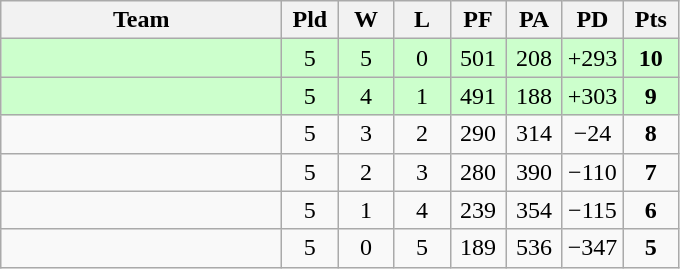<table class=wikitable style="text-align:center">
<tr>
<th width=180>Team</th>
<th width=30>Pld</th>
<th width=30>W</th>
<th width=30>L</th>
<th width=30>PF</th>
<th width=30>PA</th>
<th width=30>PD</th>
<th width=30>Pts</th>
</tr>
<tr align=center bgcolor="#ccffcc">
<td align=left></td>
<td>5</td>
<td>5</td>
<td>0</td>
<td>501</td>
<td>208</td>
<td>+293</td>
<td><strong>10</strong></td>
</tr>
<tr align=center bgcolor="#ccffcc">
<td align=left></td>
<td>5</td>
<td>4</td>
<td>1</td>
<td>491</td>
<td>188</td>
<td>+303</td>
<td><strong>9</strong></td>
</tr>
<tr align=center>
<td align=left></td>
<td>5</td>
<td>3</td>
<td>2</td>
<td>290</td>
<td>314</td>
<td>−24</td>
<td><strong>8</strong></td>
</tr>
<tr align=center>
<td align=left></td>
<td>5</td>
<td>2</td>
<td>3</td>
<td>280</td>
<td>390</td>
<td>−110</td>
<td><strong>7</strong></td>
</tr>
<tr align=center>
<td align=left></td>
<td>5</td>
<td>1</td>
<td>4</td>
<td>239</td>
<td>354</td>
<td>−115</td>
<td><strong>6</strong></td>
</tr>
<tr align=center>
<td align=left></td>
<td>5</td>
<td>0</td>
<td>5</td>
<td>189</td>
<td>536</td>
<td>−347</td>
<td><strong>5</strong></td>
</tr>
</table>
